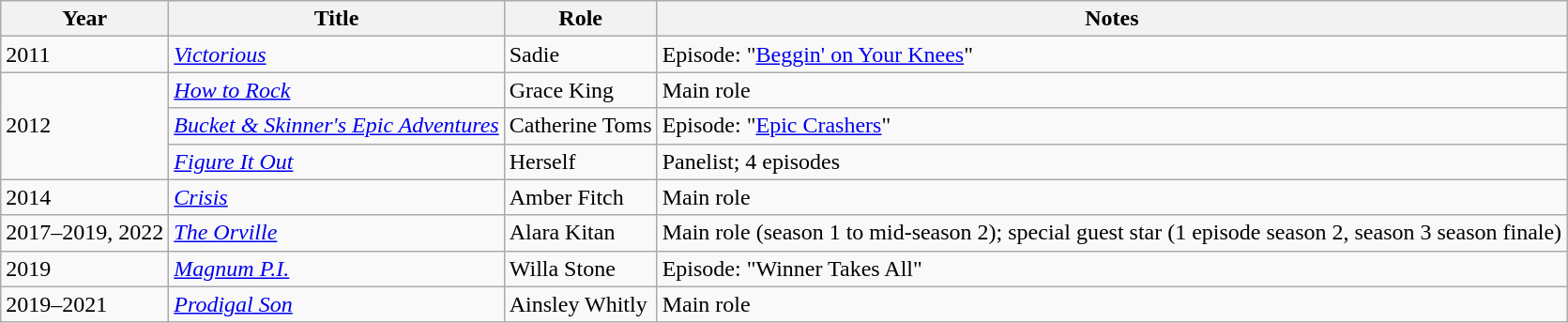<table class="wikitable sortable">
<tr>
<th>Year</th>
<th>Title</th>
<th>Role</th>
<th class="unsortable">Notes</th>
</tr>
<tr>
<td>2011</td>
<td><em><a href='#'>Victorious</a></em></td>
<td>Sadie</td>
<td>Episode: "<a href='#'>Beggin' on Your Knees</a>"</td>
</tr>
<tr>
<td rowspan=3>2012</td>
<td><em><a href='#'>How to Rock</a></em></td>
<td>Grace King</td>
<td>Main role</td>
</tr>
<tr>
<td><em><a href='#'>Bucket & Skinner's Epic Adventures</a></em></td>
<td>Catherine Toms</td>
<td>Episode: "<a href='#'>Epic Crashers</a>"</td>
</tr>
<tr>
<td><em><a href='#'>Figure It Out</a></em></td>
<td>Herself</td>
<td>Panelist; 4 episodes</td>
</tr>
<tr>
<td>2014</td>
<td><em><a href='#'>Crisis</a></em></td>
<td>Amber Fitch</td>
<td>Main role</td>
</tr>
<tr>
<td>2017–2019, 2022</td>
<td><em><a href='#'>The Orville</a></em></td>
<td>Alara Kitan</td>
<td>Main role (season 1 to mid-season 2); special guest star (1 episode season 2, season 3 season finale)</td>
</tr>
<tr>
<td>2019</td>
<td><em><a href='#'>Magnum P.I.</a></em></td>
<td>Willa Stone</td>
<td>Episode: "Winner Takes All"</td>
</tr>
<tr>
<td>2019–2021</td>
<td><em><a href='#'>Prodigal Son</a></em></td>
<td>Ainsley Whitly</td>
<td>Main role</td>
</tr>
</table>
